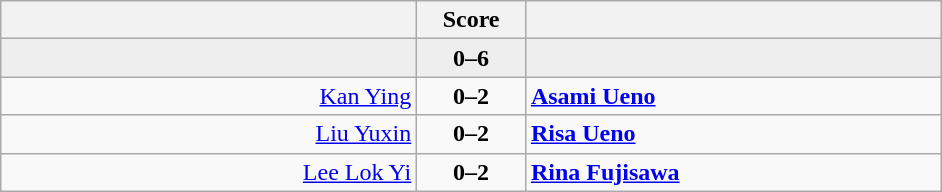<table class="wikitable" style="text-align: center;">
<tr>
<th align="right" width="270"></th>
<th width="65">Score</th>
<th align="left" width="270"></th>
</tr>
<tr bgcolor=eeeeee>
<td align=right></td>
<td align=center><strong>0–6</strong></td>
<td align=left><strong></strong></td>
</tr>
<tr>
<td align=right><a href='#'>Kan Ying</a></td>
<td align=center><strong>0–2</strong></td>
<td align=left><strong><a href='#'>Asami Ueno</a></strong></td>
</tr>
<tr>
<td align=right><a href='#'>Liu Yuxin</a></td>
<td align=center><strong>0–2</strong></td>
<td align=left><strong><a href='#'>Risa Ueno</a></strong></td>
</tr>
<tr>
<td align=right><a href='#'>Lee Lok Yi</a></td>
<td align=center><strong>0–2</strong></td>
<td align=left><strong><a href='#'>Rina Fujisawa</a></strong></td>
</tr>
</table>
